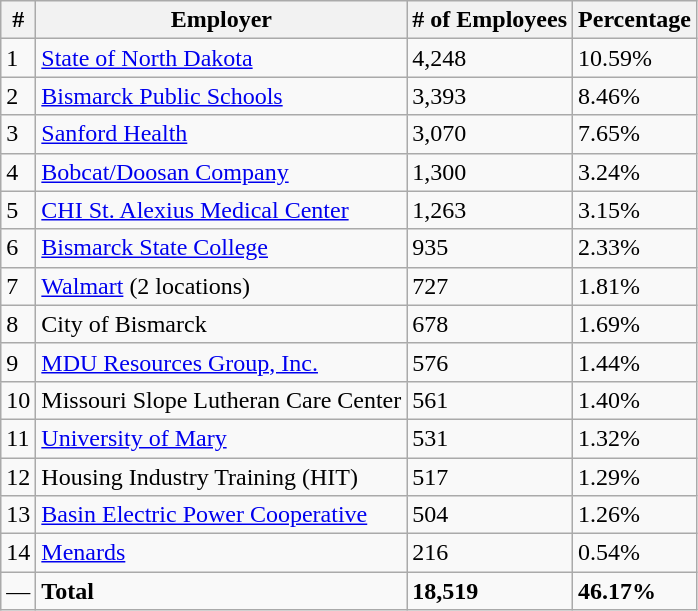<table class="wikitable">
<tr>
<th>#</th>
<th>Employer</th>
<th># of Employees</th>
<th>Percentage</th>
</tr>
<tr>
<td>1</td>
<td><a href='#'>State of North Dakota</a></td>
<td>4,248</td>
<td>10.59%</td>
</tr>
<tr>
<td>2</td>
<td><a href='#'>Bismarck Public Schools</a></td>
<td>3,393</td>
<td>8.46%</td>
</tr>
<tr>
<td>3</td>
<td><a href='#'>Sanford Health</a></td>
<td>3,070</td>
<td>7.65%</td>
</tr>
<tr>
<td>4</td>
<td><a href='#'>Bobcat/Doosan Company</a></td>
<td>1,300</td>
<td>3.24%</td>
</tr>
<tr>
<td>5</td>
<td><a href='#'>CHI St. Alexius Medical Center</a></td>
<td>1,263</td>
<td>3.15%</td>
</tr>
<tr>
<td>6</td>
<td><a href='#'>Bismarck State College</a></td>
<td>935</td>
<td>2.33%</td>
</tr>
<tr>
<td>7</td>
<td><a href='#'>Walmart</a> (2 locations)</td>
<td>727</td>
<td>1.81%</td>
</tr>
<tr>
<td>8</td>
<td>City of Bismarck</td>
<td>678</td>
<td>1.69%</td>
</tr>
<tr>
<td>9</td>
<td><a href='#'>MDU Resources Group, Inc.</a></td>
<td>576</td>
<td>1.44%</td>
</tr>
<tr>
<td>10</td>
<td>Missouri Slope Lutheran Care Center</td>
<td>561</td>
<td>1.40%</td>
</tr>
<tr>
<td>11</td>
<td><a href='#'>University of Mary</a></td>
<td>531</td>
<td>1.32%</td>
</tr>
<tr>
<td>12</td>
<td>Housing Industry Training (HIT)</td>
<td>517</td>
<td>1.29%</td>
</tr>
<tr>
<td>13</td>
<td><a href='#'>Basin Electric Power Cooperative</a></td>
<td>504</td>
<td>1.26%</td>
</tr>
<tr>
<td>14</td>
<td><a href='#'>Menards</a></td>
<td>216</td>
<td>0.54%</td>
</tr>
<tr>
<td>—</td>
<td><strong>Total</strong></td>
<td><strong>18,519</strong></td>
<td><strong>46.17%</strong></td>
</tr>
</table>
